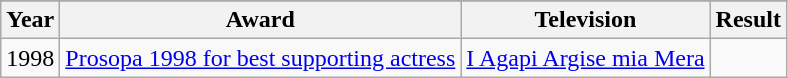<table class="wikitable sortable">
<tr>
</tr>
<tr>
<th>Year</th>
<th>Award</th>
<th>Television</th>
<th>Result</th>
</tr>
<tr>
<td>1998</td>
<td><a href='#'>Prosopa 1998 for best supporting actress</a></td>
<td><a href='#'>I Agapi Argise mia Mera</a></td>
<td></td>
</tr>
</table>
